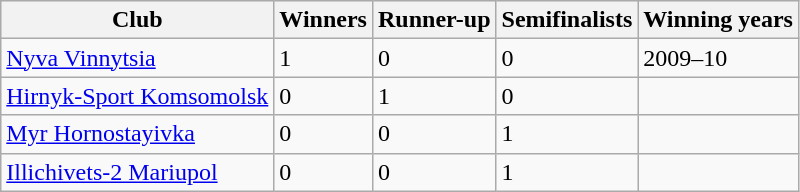<table class="wikitable">
<tr style="background:#efefef;">
<th>Club</th>
<th>Winners</th>
<th>Runner-up</th>
<th>Semifinalists</th>
<th>Winning years</th>
</tr>
<tr>
<td><a href='#'>Nyva Vinnytsia</a></td>
<td>1</td>
<td>0</td>
<td>0</td>
<td>2009–10</td>
</tr>
<tr>
<td><a href='#'>Hirnyk-Sport Komsomolsk</a></td>
<td>0</td>
<td>1</td>
<td>0</td>
<td></td>
</tr>
<tr>
<td><a href='#'>Myr Hornostayivka</a></td>
<td>0</td>
<td>0</td>
<td>1</td>
<td></td>
</tr>
<tr>
<td><a href='#'>Illichivets-2 Mariupol</a></td>
<td>0</td>
<td>0</td>
<td>1</td>
<td></td>
</tr>
</table>
